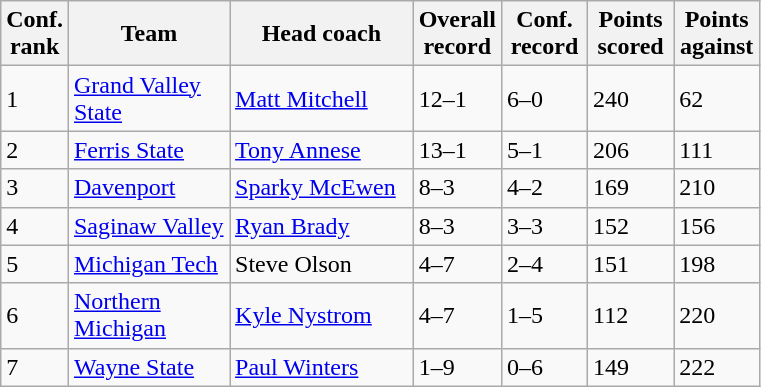<table class="sortable wikitable">
<tr>
<th width="25">Conf. rank</th>
<th width="100">Team</th>
<th width="115">Head coach</th>
<th width="50">Overall record</th>
<th width="50">Conf. record</th>
<th width="50">Points scored</th>
<th width="50">Points against</th>
</tr>
<tr align="left" bgcolor="">
<td>1</td>
<td><a href='#'>Grand Valley State</a></td>
<td><a href='#'>Matt Mitchell</a></td>
<td>12–1</td>
<td>6–0</td>
<td>240</td>
<td>62</td>
</tr>
<tr align="left" bgcolor="">
<td>2</td>
<td><a href='#'>Ferris State</a></td>
<td><a href='#'>Tony Annese</a></td>
<td>13–1</td>
<td>5–1</td>
<td>206</td>
<td>111</td>
</tr>
<tr align="left" bgcolor="">
<td>3</td>
<td><a href='#'>Davenport</a></td>
<td><a href='#'>Sparky McEwen</a></td>
<td>8–3</td>
<td>4–2</td>
<td>169</td>
<td>210</td>
</tr>
<tr align="left" bgcolor="">
<td>4</td>
<td><a href='#'>Saginaw Valley</a></td>
<td><a href='#'>Ryan Brady</a></td>
<td>8–3</td>
<td>3–3</td>
<td>152</td>
<td>156</td>
</tr>
<tr align="left" bgcolor="">
<td>5</td>
<td><a href='#'>Michigan Tech</a></td>
<td>Steve Olson</td>
<td>4–7</td>
<td>2–4</td>
<td>151</td>
<td>198</td>
</tr>
<tr align="left" bgcolor="">
<td>6</td>
<td><a href='#'>Northern Michigan</a></td>
<td><a href='#'>Kyle Nystrom</a></td>
<td>4–7</td>
<td>1–5</td>
<td>112</td>
<td>220</td>
</tr>
<tr align="left" bgcolor="">
<td>7</td>
<td><a href='#'>Wayne State</a></td>
<td><a href='#'>Paul Winters</a></td>
<td>1–9</td>
<td>0–6</td>
<td>149</td>
<td>222</td>
</tr>
</table>
